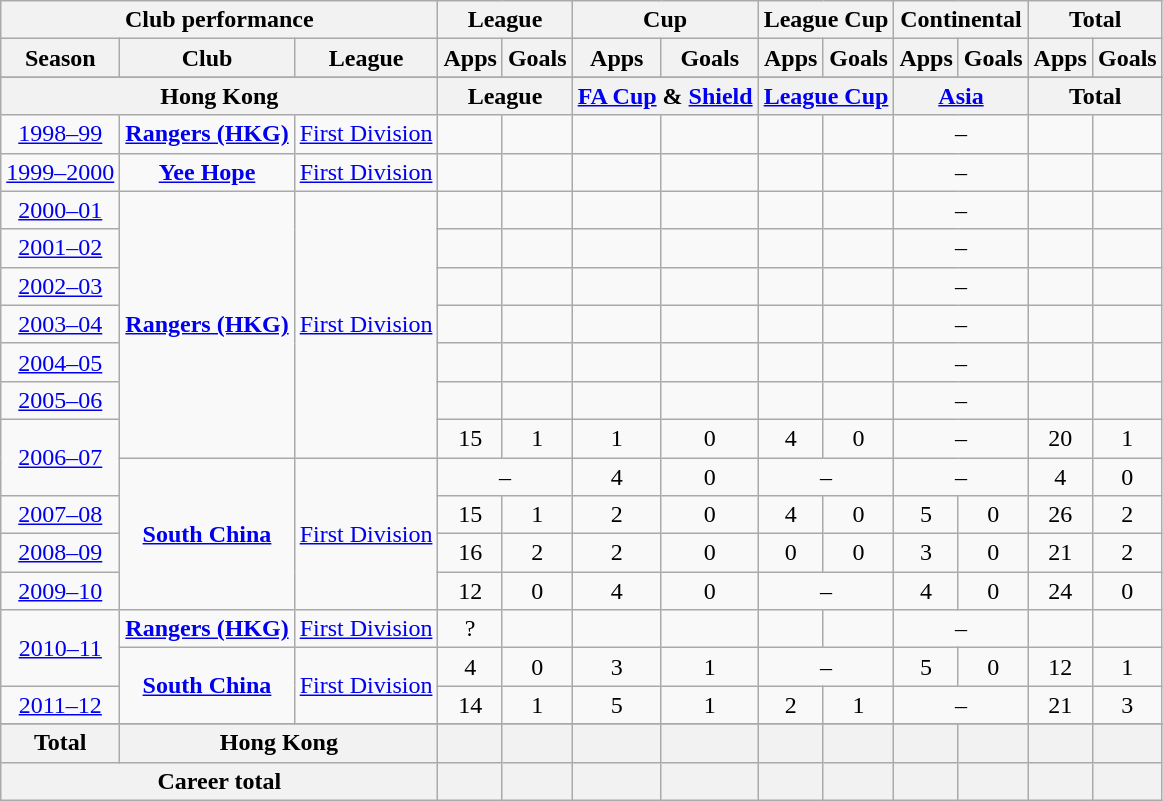<table class="wikitable" style="text-align:center">
<tr>
<th colspan=3>Club performance</th>
<th colspan=2>League</th>
<th colspan=2>Cup</th>
<th colspan=2>League Cup</th>
<th colspan=2>Continental</th>
<th colspan=2>Total</th>
</tr>
<tr>
<th>Season</th>
<th>Club</th>
<th>League</th>
<th>Apps</th>
<th>Goals</th>
<th>Apps</th>
<th>Goals</th>
<th>Apps</th>
<th>Goals</th>
<th>Apps</th>
<th>Goals</th>
<th>Apps</th>
<th>Goals</th>
</tr>
<tr>
</tr>
<tr>
<th colspan=3>Hong Kong</th>
<th colspan=2>League</th>
<th colspan=2><a href='#'>FA Cup</a> & <a href='#'>Shield</a></th>
<th colspan=2><a href='#'>League Cup</a></th>
<th colspan=2><a href='#'>Asia</a></th>
<th colspan=2>Total</th>
</tr>
<tr>
<td><a href='#'>1998–99</a></td>
<td><strong><a href='#'>Rangers (HKG)</a></strong></td>
<td><a href='#'>First Division</a></td>
<td></td>
<td></td>
<td></td>
<td></td>
<td></td>
<td></td>
<td colspan="2">–</td>
<td></td>
<td></td>
</tr>
<tr>
<td><a href='#'>1999–2000</a></td>
<td><strong><a href='#'>Yee Hope</a></strong></td>
<td><a href='#'>First Division</a></td>
<td></td>
<td></td>
<td></td>
<td></td>
<td></td>
<td></td>
<td colspan="2">–</td>
<td></td>
<td></td>
</tr>
<tr>
<td><a href='#'>2000–01</a></td>
<td rowspan="7"><strong><a href='#'>Rangers (HKG)</a></strong></td>
<td rowspan="7"><a href='#'>First Division</a></td>
<td></td>
<td></td>
<td></td>
<td></td>
<td></td>
<td></td>
<td colspan="2">–</td>
<td></td>
<td></td>
</tr>
<tr>
<td><a href='#'>2001–02</a></td>
<td></td>
<td></td>
<td></td>
<td></td>
<td></td>
<td></td>
<td colspan="2">–</td>
<td></td>
<td></td>
</tr>
<tr>
<td><a href='#'>2002–03</a></td>
<td></td>
<td></td>
<td></td>
<td></td>
<td></td>
<td></td>
<td colspan="2">–</td>
<td></td>
<td></td>
</tr>
<tr>
<td><a href='#'>2003–04</a></td>
<td></td>
<td></td>
<td></td>
<td></td>
<td></td>
<td></td>
<td colspan="2">–</td>
<td></td>
<td></td>
</tr>
<tr>
<td><a href='#'>2004–05</a></td>
<td></td>
<td></td>
<td></td>
<td></td>
<td></td>
<td></td>
<td colspan="2">–</td>
<td></td>
<td></td>
</tr>
<tr>
<td><a href='#'>2005–06</a></td>
<td></td>
<td></td>
<td></td>
<td></td>
<td></td>
<td></td>
<td colspan="2">–</td>
<td></td>
<td></td>
</tr>
<tr>
<td rowspan="2"><a href='#'>2006–07</a></td>
<td>15</td>
<td>1</td>
<td>1</td>
<td>0</td>
<td>4</td>
<td>0</td>
<td colspan="2">–</td>
<td>20</td>
<td>1</td>
</tr>
<tr>
<td rowspan="4"><strong><a href='#'>South China</a></strong></td>
<td rowspan="4"><a href='#'>First Division</a></td>
<td colspan="2">–</td>
<td>4</td>
<td>0</td>
<td colspan="2">–</td>
<td colspan="2">–</td>
<td>4</td>
<td>0</td>
</tr>
<tr>
<td><a href='#'>2007–08</a></td>
<td>15</td>
<td>1</td>
<td>2</td>
<td>0</td>
<td>4</td>
<td>0</td>
<td>5</td>
<td>0</td>
<td>26</td>
<td>2</td>
</tr>
<tr>
<td><a href='#'>2008–09</a></td>
<td>16</td>
<td>2</td>
<td>2</td>
<td>0</td>
<td>0</td>
<td>0</td>
<td>3</td>
<td>0</td>
<td>21</td>
<td>2</td>
</tr>
<tr>
<td><a href='#'>2009–10</a></td>
<td>12</td>
<td>0</td>
<td>4</td>
<td>0</td>
<td colspan="2">–</td>
<td>4</td>
<td>0</td>
<td>24</td>
<td>0</td>
</tr>
<tr>
<td rowspan="2"><a href='#'>2010–11</a></td>
<td><strong><a href='#'>Rangers (HKG)</a></strong></td>
<td><a href='#'>First Division</a></td>
<td>?</td>
<td></td>
<td></td>
<td></td>
<td></td>
<td></td>
<td colspan="2">–</td>
<td></td>
<td></td>
</tr>
<tr>
<td rowspan="2"><strong><a href='#'>South China</a></strong></td>
<td rowspan="2"><a href='#'>First Division</a></td>
<td>4</td>
<td>0</td>
<td>3</td>
<td>1</td>
<td colspan="2">–</td>
<td>5</td>
<td>0</td>
<td>12</td>
<td>1</td>
</tr>
<tr>
<td><a href='#'>2011–12</a></td>
<td>14</td>
<td>1</td>
<td>5</td>
<td>1</td>
<td>2</td>
<td>1</td>
<td colspan="2">–</td>
<td>21</td>
<td>3</td>
</tr>
<tr>
</tr>
<tr>
<th rowspan=1>Total</th>
<th colspan=2>Hong Kong</th>
<th></th>
<th></th>
<th></th>
<th></th>
<th></th>
<th></th>
<th></th>
<th></th>
<th></th>
<th></th>
</tr>
<tr>
<th colspan=3>Career total</th>
<th></th>
<th></th>
<th></th>
<th></th>
<th></th>
<th></th>
<th></th>
<th></th>
<th></th>
<th></th>
</tr>
</table>
